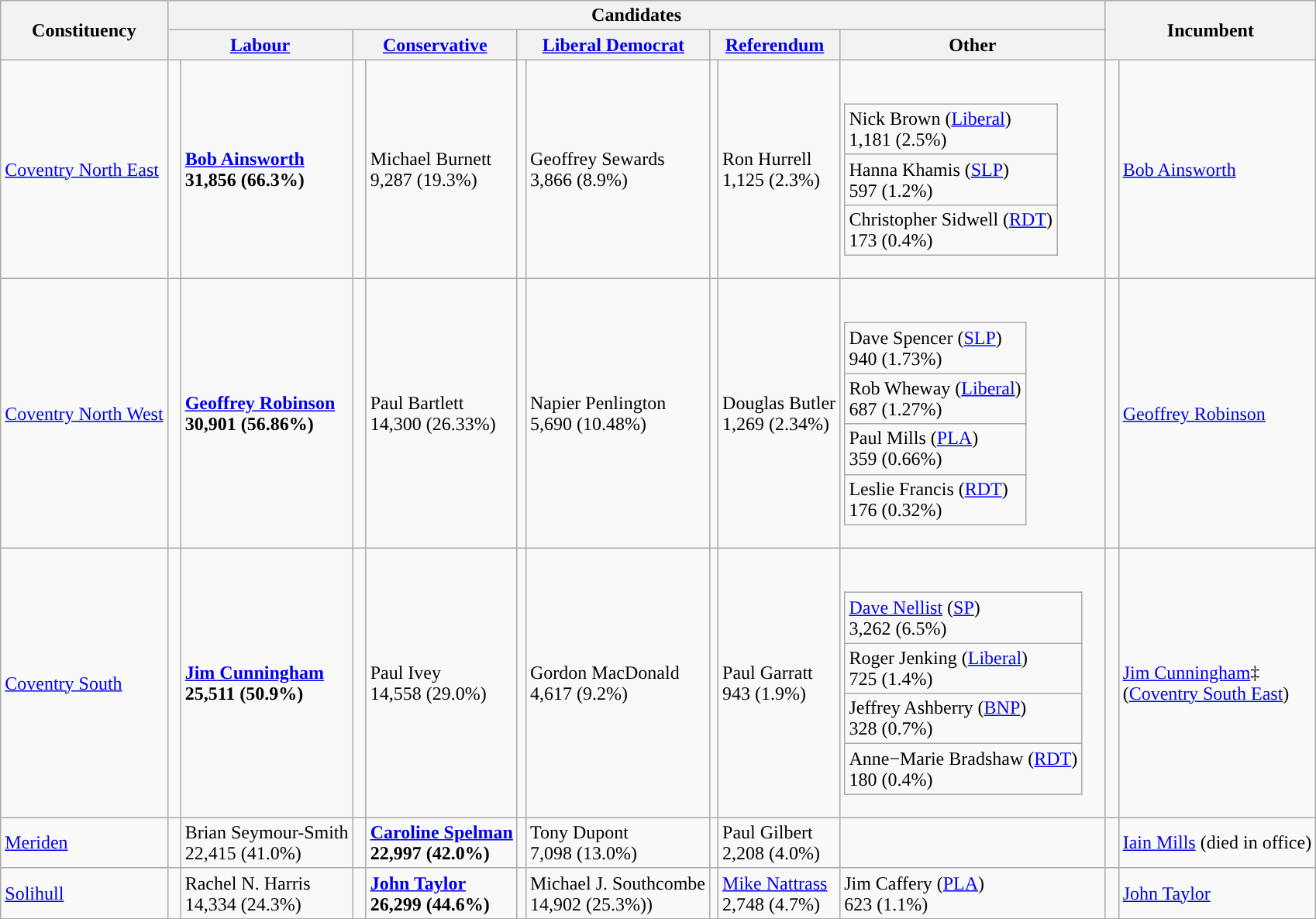<table class="wikitable">
<tr>
<th rowspan="2">Constituency</th>
<th colspan="9">Candidates</th>
<th colspan="2" rowspan="2">Incumbent</th>
</tr>
<tr>
<th colspan="2"><a href='#'>Labour</a></th>
<th colspan="2"><a href='#'>Conservative</a></th>
<th colspan="2"><a href='#'>Liberal Democrat</a></th>
<th colspan="2"><a href='#'>Referendum</a></th>
<th>Other</th>
</tr>
<tr>
<td><a href='#'>Coventry North East</a></td>
<td style="color:inherit;background:"> </td>
<td><strong><a href='#'>Bob Ainsworth</a></strong><br><strong>31,856 (66.3%)</strong></td>
<td></td>
<td>Michael Burnett<br>9,287 (19.3%)</td>
<td></td>
<td>Geoffrey Sewards<br>3,866 (8.9%)</td>
<td></td>
<td>Ron Hurrell<br>1,125 (2.3%)</td>
<td><br><table class="wikitable">
<tr>
<td>Nick Brown (<a href='#'>Liberal</a>)<br>1,181 (2.5%)</td>
</tr>
<tr>
<td>Hanna Khamis (<a href='#'>SLP</a>)<br>597 (1.2%)</td>
</tr>
<tr>
<td>Christopher Sidwell (<a href='#'>RDT</a>)<br>173 (0.4%)</td>
</tr>
</table>
</td>
<td style="color:inherit;background:"> </td>
<td><a href='#'>Bob Ainsworth</a></td>
</tr>
<tr>
<td><a href='#'>Coventry North West</a></td>
<td style="color:inherit;background:"> </td>
<td><strong><a href='#'>Geoffrey Robinson</a></strong><br><strong>30,901 (56.86%)</strong></td>
<td></td>
<td>Paul Bartlett<br>14,300 (26.33%)</td>
<td></td>
<td>Napier Penlington<br>5,690 (10.48%)</td>
<td></td>
<td>Douglas Butler<br>1,269 (2.34%)</td>
<td><br><table class="wikitable">
<tr>
<td>Dave Spencer (<a href='#'>SLP</a>)<br>940 (1.73%)</td>
</tr>
<tr>
<td>Rob Wheway (<a href='#'>Liberal</a>)<br>687 (1.27%)</td>
</tr>
<tr>
<td>Paul Mills (<a href='#'>PLA</a>)<br>359 (0.66%)</td>
</tr>
<tr>
<td>Leslie Francis (<a href='#'>RDT</a>)<br>176 (0.32%)</td>
</tr>
</table>
</td>
<td style="color:inherit;background:"> </td>
<td><a href='#'>Geoffrey Robinson</a></td>
</tr>
<tr>
<td><a href='#'>Coventry South</a></td>
<td style="color:inherit;background:"> </td>
<td><strong><a href='#'>Jim Cunningham</a></strong><br><strong>25,511 (50.9%)</strong></td>
<td></td>
<td>Paul Ivey<br>14,558 (29.0%)</td>
<td></td>
<td>Gordon MacDonald<br>4,617 (9.2%)</td>
<td></td>
<td>Paul Garratt<br>943 (1.9%)</td>
<td><br><table class="wikitable">
<tr>
<td><a href='#'>Dave Nellist</a> (<a href='#'>SP</a>)<br>3,262 (6.5%)</td>
</tr>
<tr>
<td>Roger Jenking (<a href='#'>Liberal</a>)<br>725 (1.4%)</td>
</tr>
<tr>
<td>Jeffrey Ashberry (<a href='#'>BNP</a>)<br>328 (0.7%)</td>
</tr>
<tr>
<td>Anne−Marie Bradshaw (<a href='#'>RDT</a>)<br>180 (0.4%)</td>
</tr>
</table>
</td>
<td style="color:inherit;background:"> </td>
<td><a href='#'>Jim Cunningham</a>‡<br>(<a href='#'>Coventry South East</a>)</td>
</tr>
<tr>
<td><a href='#'>Meriden</a></td>
<td></td>
<td>Brian Seymour-Smith<br>22,415 (41.0%)</td>
<td style="color:inherit;background:"> </td>
<td><strong><a href='#'>Caroline Spelman</a></strong><br><strong>22,997 (42.0%)</strong></td>
<td></td>
<td>Tony Dupont<br>7,098 (13.0%)</td>
<td></td>
<td>Paul Gilbert<br>2,208 (4.0%)</td>
<td></td>
<td style="color:inherit;background:"> </td>
<td><a href='#'>Iain Mills</a> (died in office)</td>
</tr>
<tr>
<td><a href='#'>Solihull</a></td>
<td></td>
<td>Rachel N. Harris<br>14,334 (24.3%)</td>
<td style="color:inherit;background:"> </td>
<td><strong><a href='#'>John Taylor</a></strong><br><strong>26,299 (44.6%)</strong></td>
<td></td>
<td>Michael J. Southcombe<br>14,902 (25.3%))</td>
<td></td>
<td><a href='#'>Mike Nattrass</a><br>2,748 (4.7%)</td>
<td>Jim Caffery (<a href='#'>PLA</a>)<br>623 (1.1%)</td>
<td style="color:inherit;background:"> </td>
<td><a href='#'>John Taylor</a></td>
</tr>
</table>
